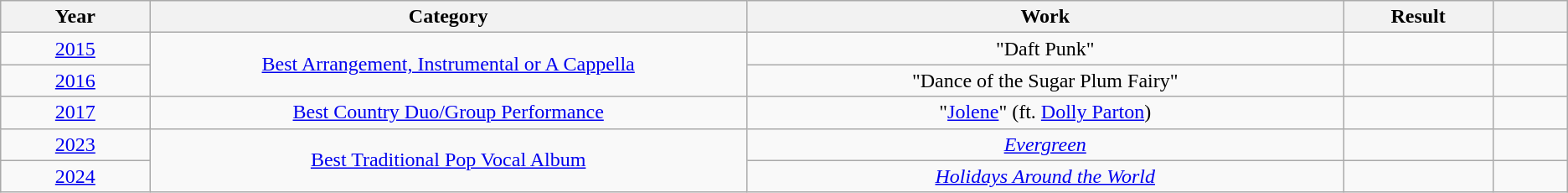<table class="wikitable">
<tr>
<th style="width:5%;">Year</th>
<th style="width:20%;">Category</th>
<th style="width:20%;">Work</th>
<th style="width:5%;">Result</th>
<th style="width:2.5%;"></th>
</tr>
<tr>
<td style="text-align:center;"><a href='#'>2015</a></td>
<td style="text-align:center;" rowspan="2"><a href='#'>Best Arrangement, Instrumental or A Cappella</a></td>
<td style="text-align:center;">"Daft Punk"</td>
<td></td>
<td style="text-align:center;"></td>
</tr>
<tr>
<td style="text-align:center;"><a href='#'>2016</a></td>
<td style="text-align:center;">"Dance of the Sugar Plum Fairy"</td>
<td></td>
<td style="text-align:center;"></td>
</tr>
<tr>
<td style="text-align:center;"><a href='#'>2017</a></td>
<td style="text-align:center;"><a href='#'>Best Country Duo/Group Performance</a></td>
<td style="text-align:center;">"<a href='#'>Jolene</a>" (ft. <a href='#'>Dolly Parton</a>)</td>
<td></td>
<td style="text-align:center;"></td>
</tr>
<tr>
<td style="text-align:center;"><a href='#'>2023</a></td>
<td style="text-align:center;" rowspan="2"><a href='#'>Best Traditional Pop Vocal Album</a></td>
<td style="text-align:center;"><em><a href='#'>Evergreen</a></em></td>
<td></td>
<td style="text-align:center;"></td>
</tr>
<tr>
<td style="text-align:center;"><a href='#'>2024</a></td>
<td style="text-align:center;"><em><a href='#'>Holidays Around the World</a></em></td>
<td></td>
<td style="text-align:center;"></td>
</tr>
</table>
